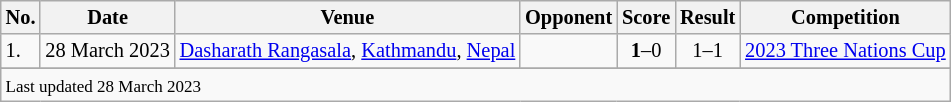<table class="wikitable" style="font-size:85%;">
<tr>
<th>No.</th>
<th>Date</th>
<th>Venue</th>
<th>Opponent</th>
<th>Score</th>
<th>Result</th>
<th>Competition</th>
</tr>
<tr>
<td>1.</td>
<td>28 March 2023</td>
<td><a href='#'>Dasharath Rangasala</a>, <a href='#'>Kathmandu</a>, <a href='#'>Nepal</a></td>
<td></td>
<td align=center><strong>1</strong>–0</td>
<td align=center>1–1</td>
<td><a href='#'>2023 Three Nations Cup</a></td>
</tr>
<tr>
</tr>
<tr>
<td colspan="7"><small>Last updated 28 March 2023</small></td>
</tr>
</table>
